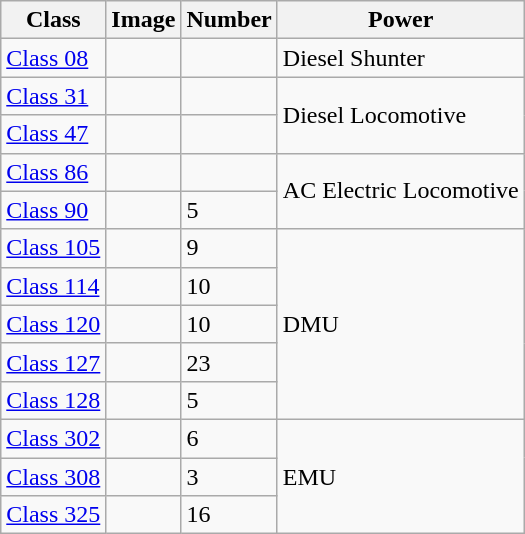<table class="wikitable">
<tr>
<th>Class</th>
<th>Image</th>
<th>Number</th>
<th>Power</th>
</tr>
<tr>
<td><a href='#'>Class 08</a></td>
<td></td>
<td></td>
<td>Diesel Shunter</td>
</tr>
<tr>
<td><a href='#'>Class 31</a></td>
<td></td>
<td></td>
<td rowspan="2">Diesel Locomotive</td>
</tr>
<tr>
<td><a href='#'>Class 47</a></td>
<td></td>
<td></td>
</tr>
<tr>
<td><a href='#'>Class 86</a></td>
<td></td>
<td></td>
<td rowspan="2">AC Electric Locomotive</td>
</tr>
<tr>
<td><a href='#'>Class 90</a></td>
<td></td>
<td>5</td>
</tr>
<tr>
<td><a href='#'>Class 105</a></td>
<td></td>
<td>9</td>
<td rowspan="5">DMU</td>
</tr>
<tr>
<td><a href='#'>Class 114</a></td>
<td></td>
<td>10</td>
</tr>
<tr>
<td><a href='#'>Class 120</a></td>
<td></td>
<td>10</td>
</tr>
<tr>
<td><a href='#'>Class 127</a></td>
<td></td>
<td>23</td>
</tr>
<tr>
<td><a href='#'>Class 128</a></td>
<td></td>
<td>5</td>
</tr>
<tr>
<td><a href='#'>Class 302</a></td>
<td></td>
<td>6</td>
<td rowspan="3">EMU</td>
</tr>
<tr>
<td><a href='#'>Class 308</a></td>
<td></td>
<td>3</td>
</tr>
<tr>
<td><a href='#'>Class 325</a></td>
<td></td>
<td>16</td>
</tr>
</table>
